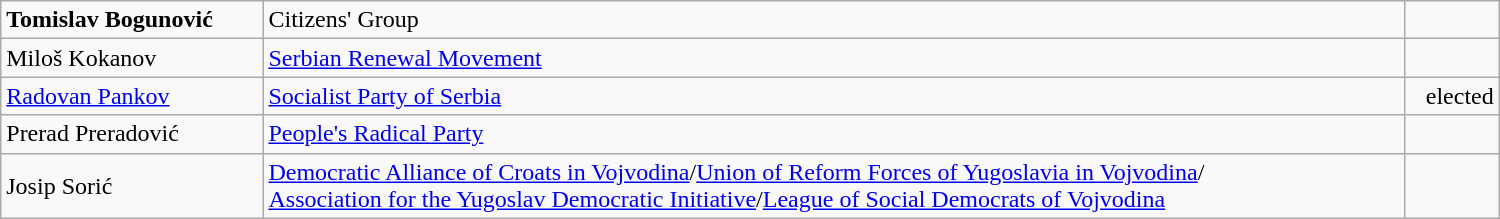<table style="width:1000px;" class="wikitable">
<tr>
<td align="left"><strong>Tomislav Bogunović</strong></td>
<td align="left">Citizens' Group</td>
<td align="right"></td>
</tr>
<tr>
<td align="left">Miloš Kokanov</td>
<td align="left"><a href='#'>Serbian Renewal Movement</a></td>
<td align="right"></td>
</tr>
<tr>
<td align="left"><a href='#'>Radovan Pankov</a></td>
<td align="left"><a href='#'>Socialist Party of Serbia</a></td>
<td align="right">elected</td>
</tr>
<tr>
<td align="left">Prerad Preradović</td>
<td align="left"><a href='#'>People's Radical Party</a></td>
<td align="right"></td>
</tr>
<tr>
<td align="left">Josip Sorić</td>
<td align="left"><a href='#'>Democratic Alliance of Croats in Vojvodina</a>/<a href='#'>Union of Reform Forces of Yugoslavia in Vojvodina</a>/<br><a href='#'>Association for the Yugoslav Democratic Initiative</a>/<a href='#'>League of Social Democrats of Vojvodina</a></td>
<td align="right"></td>
</tr>
</table>
